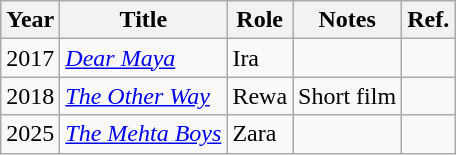<table class="wikitable plainrowheaders sortable">
<tr>
<th>Year</th>
<th>Title</th>
<th>Role</th>
<th>Notes</th>
<th>Ref.</th>
</tr>
<tr>
<td>2017</td>
<td><a href='#'><em>Dear Maya</em></a></td>
<td>Ira</td>
<td></td>
<td></td>
</tr>
<tr>
<td>2018</td>
<td><a href='#'><em>The Other Way</em></a></td>
<td>Rewa</td>
<td>Short film</td>
<td></td>
</tr>
<tr>
<td>2025</td>
<td><a href='#'><em>The Mehta Boys</em></a></td>
<td>Zara</td>
<td></td>
<td></td>
</tr>
</table>
